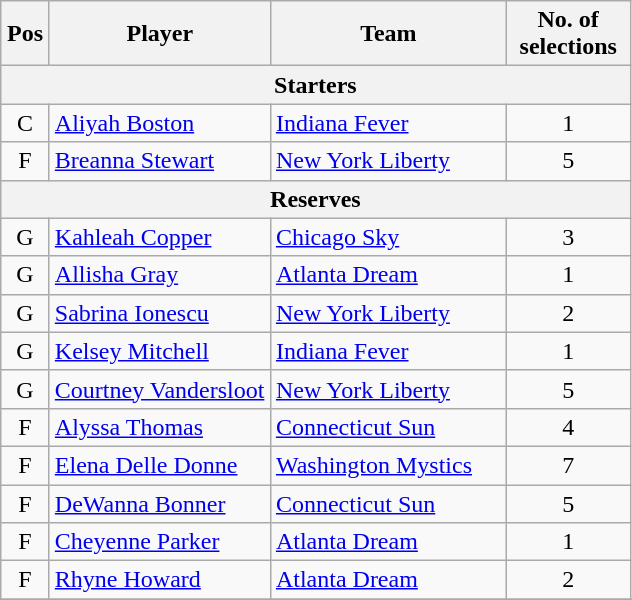<table class="wikitable" style="text-align:center">
<tr>
<th scope="col" width="25px">Pos</th>
<th scope="col" width="140px">Player</th>
<th scope="col" width="150px">Team</th>
<th scope="col" width="75px">No. of selections</th>
</tr>
<tr>
<th scope="col" colspan="4">Starters</th>
</tr>
<tr>
<td>C</td>
<td style="text-align:left"><a href='#'>Aliyah Boston</a></td>
<td style="text-align:left"><a href='#'>Indiana Fever</a></td>
<td>1</td>
</tr>
<tr>
<td>F</td>
<td style="text-align:left"><a href='#'>Breanna Stewart</a></td>
<td style="text-align:left"><a href='#'>New York Liberty</a></td>
<td>5</td>
</tr>
<tr>
<th scope="col" colspan="4">Reserves</th>
</tr>
<tr>
<td>G</td>
<td style="text-align:left"><a href='#'>Kahleah Copper</a></td>
<td style="text-align:left"><a href='#'>Chicago Sky</a></td>
<td>3</td>
</tr>
<tr>
<td>G</td>
<td style="text-align:left"><a href='#'>Allisha Gray</a></td>
<td style="text-align:left"><a href='#'>Atlanta Dream</a></td>
<td>1</td>
</tr>
<tr>
<td>G</td>
<td style="text-align:left"><a href='#'>Sabrina Ionescu</a></td>
<td style="text-align:left"><a href='#'>New York Liberty</a></td>
<td>2</td>
</tr>
<tr>
<td>G</td>
<td style="text-align:left"><a href='#'>Kelsey Mitchell</a></td>
<td style="text-align:left"><a href='#'>Indiana Fever</a></td>
<td>1</td>
</tr>
<tr>
<td>G</td>
<td style="text-align:left"><a href='#'>Courtney Vandersloot</a></td>
<td style="text-align:left"><a href='#'>New York Liberty</a></td>
<td>5</td>
</tr>
<tr>
<td>F</td>
<td style="text-align:left"><a href='#'>Alyssa Thomas</a></td>
<td style="text-align:left"><a href='#'>Connecticut Sun</a></td>
<td>4</td>
</tr>
<tr>
<td>F</td>
<td style="text-align:left"><a href='#'>Elena Delle Donne</a></td>
<td style="text-align:left"><a href='#'>Washington Mystics</a></td>
<td>7</td>
</tr>
<tr>
<td>F</td>
<td style="text-align:left"><a href='#'>DeWanna Bonner</a></td>
<td style="text-align:left"><a href='#'>Connecticut Sun</a></td>
<td>5</td>
</tr>
<tr>
<td>F</td>
<td style="text-align:left"><a href='#'>Cheyenne Parker</a></td>
<td style="text-align:left"><a href='#'>Atlanta Dream</a></td>
<td>1</td>
</tr>
<tr>
<td>F</td>
<td style="text-align:left"><a href='#'>Rhyne Howard</a></td>
<td style="text-align:left"><a href='#'>Atlanta Dream</a></td>
<td>2</td>
</tr>
<tr>
</tr>
</table>
